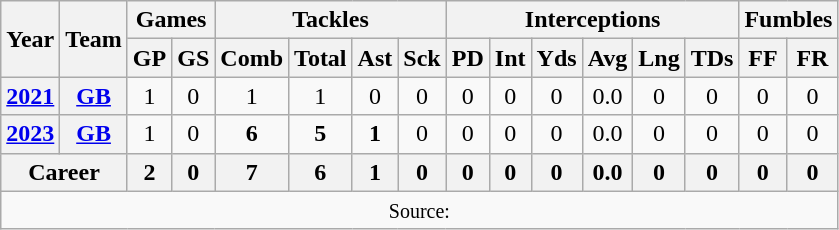<table class="wikitable" style="text-align: center;">
<tr>
<th rowspan="2">Year</th>
<th rowspan="2">Team</th>
<th colspan="2">Games</th>
<th colspan="4">Tackles</th>
<th colspan="6">Interceptions</th>
<th colspan="2">Fumbles</th>
</tr>
<tr>
<th>GP</th>
<th>GS</th>
<th>Comb</th>
<th>Total</th>
<th>Ast</th>
<th>Sck</th>
<th>PD</th>
<th>Int</th>
<th>Yds</th>
<th>Avg</th>
<th>Lng</th>
<th>TDs</th>
<th>FF</th>
<th>FR</th>
</tr>
<tr>
<th><a href='#'>2021</a></th>
<th><a href='#'>GB</a></th>
<td>1</td>
<td>0</td>
<td>1</td>
<td>1</td>
<td>0</td>
<td>0</td>
<td>0</td>
<td>0</td>
<td>0</td>
<td>0.0</td>
<td>0</td>
<td>0</td>
<td>0</td>
<td>0</td>
</tr>
<tr>
<th><a href='#'>2023</a></th>
<th><a href='#'>GB</a></th>
<td>1</td>
<td>0</td>
<td><strong>6</strong></td>
<td><strong>5</strong></td>
<td><strong>1</strong></td>
<td>0</td>
<td>0</td>
<td>0</td>
<td>0</td>
<td>0.0</td>
<td>0</td>
<td>0</td>
<td>0</td>
<td>0</td>
</tr>
<tr>
<th colspan="2">Career</th>
<th>2</th>
<th>0</th>
<th>7</th>
<th>6</th>
<th>1</th>
<th>0</th>
<th>0</th>
<th>0</th>
<th>0</th>
<th>0.0</th>
<th>0</th>
<th>0</th>
<th>0</th>
<th>0</th>
</tr>
<tr>
<td colspan="17"><small>Source: </small></td>
</tr>
</table>
